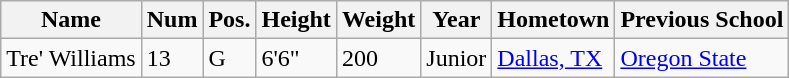<table class="wikitable sortable" border="1">
<tr>
<th>Name</th>
<th>Num</th>
<th>Pos.</th>
<th>Height</th>
<th>Weight</th>
<th>Year</th>
<th>Hometown</th>
<th class="unsortable">Previous School</th>
</tr>
<tr>
<td>Tre' Williams</td>
<td>13</td>
<td>G</td>
<td>6'6"</td>
<td>200</td>
<td>Junior</td>
<td><a href='#'>Dallas, TX</a></td>
<td><a href='#'>Oregon State</a></td>
</tr>
</table>
